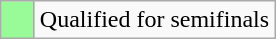<table class="wikitable">
<tr>
<td width=15px bgcolor="#98fb98"></td>
<td>Qualified for semifinals</td>
</tr>
</table>
